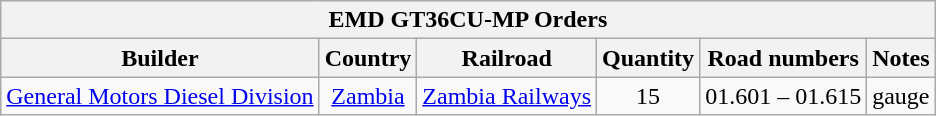<table class="wikitable">
<tr>
<th colspan="6">EMD GT36CU-MP Orders</th>
</tr>
<tr>
<th>Builder</th>
<th>Country</th>
<th>Railroad</th>
<th>Quantity</th>
<th>Road numbers</th>
<th>Notes</th>
</tr>
<tr align="center">
<td><a href='#'>General Motors Diesel Division</a></td>
<td><a href='#'>Zambia</a></td>
<td><a href='#'>Zambia Railways</a></td>
<td>15</td>
<td>01.601 – 01.615</td>
<td> gauge</td>
</tr>
</table>
